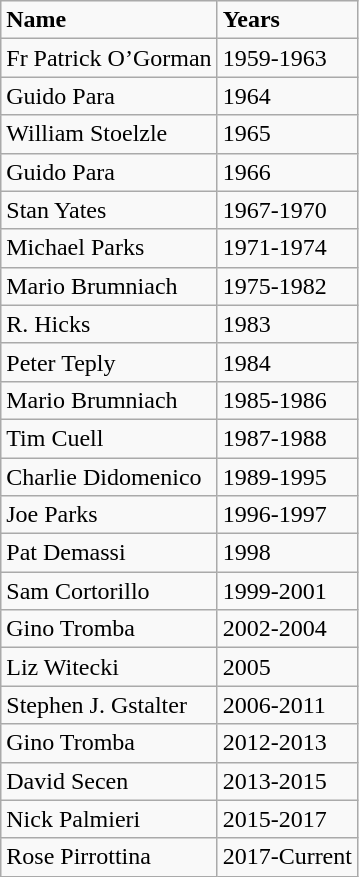<table class="wikitable mw-collapsible">
<tr>
<td><strong>Name</strong></td>
<td><strong>Years</strong></td>
</tr>
<tr>
<td>Fr Patrick O’Gorman</td>
<td>1959-1963</td>
</tr>
<tr>
<td>Guido Para</td>
<td>1964</td>
</tr>
<tr>
<td>William Stoelzle</td>
<td>1965</td>
</tr>
<tr>
<td>Guido Para</td>
<td>1966</td>
</tr>
<tr>
<td>Stan Yates</td>
<td>1967-1970</td>
</tr>
<tr>
<td>Michael Parks</td>
<td>1971-1974</td>
</tr>
<tr>
<td>Mario Brumniach</td>
<td>1975-1982</td>
</tr>
<tr>
<td>R. Hicks</td>
<td>1983</td>
</tr>
<tr>
<td>Peter Teply</td>
<td>1984</td>
</tr>
<tr>
<td>Mario Brumniach</td>
<td>1985-1986</td>
</tr>
<tr>
<td>Tim Cuell</td>
<td>1987-1988</td>
</tr>
<tr>
<td>Charlie Didomenico</td>
<td>1989-1995</td>
</tr>
<tr>
<td>Joe Parks</td>
<td>1996-1997</td>
</tr>
<tr>
<td>Pat Demassi</td>
<td>1998</td>
</tr>
<tr>
<td>Sam Cortorillo</td>
<td>1999-2001</td>
</tr>
<tr>
<td>Gino Tromba</td>
<td>2002-2004</td>
</tr>
<tr>
<td>Liz Witecki</td>
<td>2005</td>
</tr>
<tr>
<td>Stephen J. Gstalter</td>
<td>2006-2011</td>
</tr>
<tr>
<td>Gino Tromba</td>
<td>2012-2013</td>
</tr>
<tr>
<td>David Secen</td>
<td>2013-2015</td>
</tr>
<tr>
<td>Nick Palmieri</td>
<td>2015-2017</td>
</tr>
<tr>
<td>Rose Pirrottina</td>
<td>2017-Current</td>
</tr>
</table>
